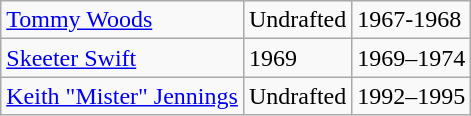<table class="wikitable">
<tr>
<td><a href='#'>Tommy Woods</a></td>
<td>Undrafted</td>
<td>1967-1968</td>
</tr>
<tr>
<td><a href='#'>Skeeter Swift</a></td>
<td>1969</td>
<td>1969–1974</td>
</tr>
<tr>
<td><a href='#'>Keith "Mister" Jennings</a></td>
<td>Undrafted</td>
<td>1992–1995</td>
</tr>
</table>
